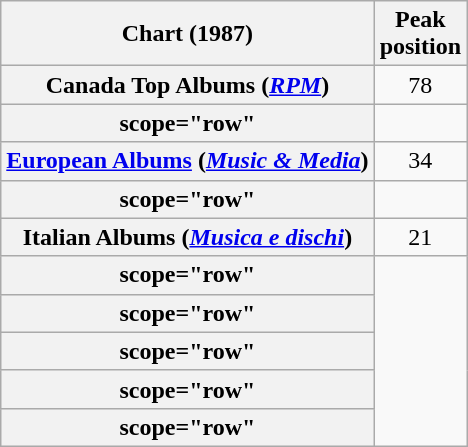<table class="wikitable sortable plainrowheaders">
<tr>
<th scope="col">Chart (1987)</th>
<th scope="col">Peak<br>position</th>
</tr>
<tr>
<th scope="row">Canada Top Albums (<em><a href='#'>RPM</a></em>)</th>
<td align="center">78</td>
</tr>
<tr>
<th>scope="row" </th>
</tr>
<tr>
<th scope="row"><a href='#'>European Albums</a> (<em><a href='#'>Music & Media</a></em>)</th>
<td align="center">34</td>
</tr>
<tr>
<th>scope="row" </th>
</tr>
<tr>
<th scope="row">Italian Albums (<em><a href='#'>Musica e dischi</a></em>)</th>
<td align="center">21</td>
</tr>
<tr>
<th>scope="row" </th>
</tr>
<tr>
<th>scope="row" </th>
</tr>
<tr>
<th>scope="row" </th>
</tr>
<tr>
<th>scope="row" </th>
</tr>
<tr>
<th>scope="row" </th>
</tr>
</table>
